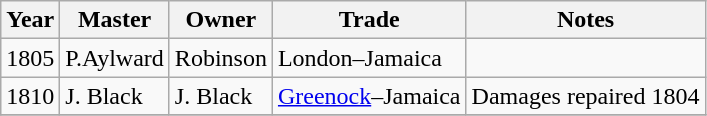<table class="sortable wikitable">
<tr>
<th>Year</th>
<th>Master</th>
<th>Owner</th>
<th>Trade</th>
<th>Notes</th>
</tr>
<tr>
<td>1805</td>
<td>P.Aylward</td>
<td>Robinson</td>
<td>London–Jamaica</td>
<td></td>
</tr>
<tr>
<td>1810</td>
<td>J. Black</td>
<td>J. Black</td>
<td><a href='#'>Greenock</a>–Jamaica</td>
<td>Damages repaired 1804</td>
</tr>
<tr>
</tr>
</table>
